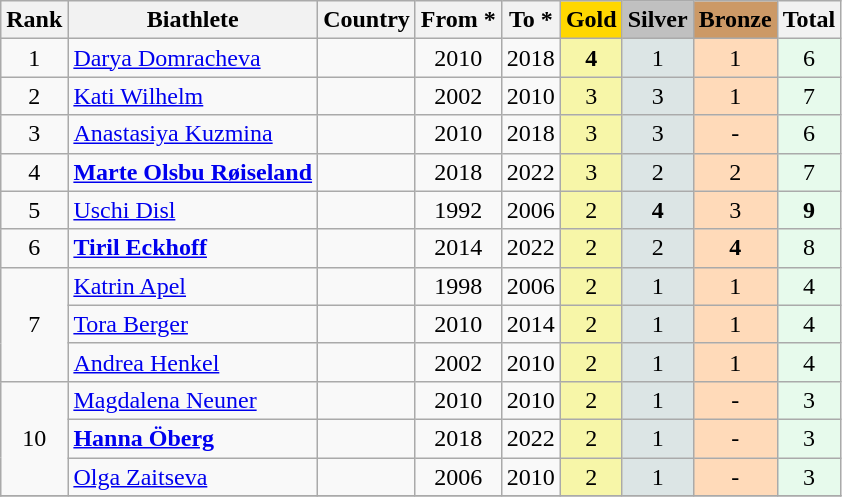<table class="wikitable plainrowheaders" style="text-align:center;">
<tr>
<th>Rank</th>
<th>Biathlete</th>
<th>Country</th>
<th>From *</th>
<th>To *</th>
<th style="background:    gold;">Gold</th>
<th style="background:  silver;">Silver</th>
<th style="background: #CC9966;">Bronze</th>
<th>Total</th>
</tr>
<tr>
<td>1</td>
<td align="left"><a href='#'>Darya Domracheva</a></td>
<td align="left"></td>
<td>2010</td>
<td>2018</td>
<td bgcolor="#F7F6A8"><strong>4</strong></td>
<td bgcolor="#DCE5E5">1</td>
<td bgcolor="#FFDAB9">1</td>
<td bgcolor="#E7FAEC">6</td>
</tr>
<tr align="center">
<td>2</td>
<td align="left"><a href='#'>Kati Wilhelm</a></td>
<td align="left"></td>
<td>2002</td>
<td>2010</td>
<td bgcolor="#F7F6A8">3</td>
<td bgcolor="#DCE5E5">3</td>
<td bgcolor="#FFDAB9">1</td>
<td bgcolor="#E7FAEC">7</td>
</tr>
<tr align="center">
<td>3</td>
<td align="left"><a href='#'>Anastasiya Kuzmina</a></td>
<td align="left"></td>
<td>2010</td>
<td>2018</td>
<td bgcolor="#F7F6A8">3</td>
<td bgcolor="#DCE5E5">3</td>
<td bgcolor="#FFDAB9">-</td>
<td bgcolor="#E7FAEC">6</td>
</tr>
<tr align="center">
<td>4</td>
<td align="left"><strong><a href='#'>Marte Olsbu Røiseland</a></strong></td>
<td align="left"></td>
<td>2018</td>
<td>2022</td>
<td bgcolor="#F7F6A8">3</td>
<td bgcolor="#DCE5E5">2</td>
<td bgcolor="#FFDAB9">2</td>
<td bgcolor="#E7FAEC">7</td>
</tr>
<tr align="center">
<td>5</td>
<td align="left"><a href='#'>Uschi Disl</a></td>
<td align="left"></td>
<td>1992</td>
<td>2006</td>
<td bgcolor="#F7F6A8">2</td>
<td bgcolor="#DCE5E5"><strong>4</strong></td>
<td bgcolor="#FFDAB9">3</td>
<td bgcolor="#E7FAEC"><strong>9</strong></td>
</tr>
<tr align="center">
<td>6</td>
<td align="left"><strong><a href='#'>Tiril Eckhoff</a></strong></td>
<td align="left"></td>
<td>2014</td>
<td>2022</td>
<td bgcolor="#F7F6A8">2</td>
<td bgcolor="#DCE5E5">2</td>
<td bgcolor="#FFDAB9"><strong>4</strong></td>
<td bgcolor="#E7FAEC">8</td>
</tr>
<tr align="center">
<td rowspan="3">7</td>
<td align="left"><a href='#'>Katrin Apel</a></td>
<td align="left"></td>
<td>1998</td>
<td>2006</td>
<td bgcolor="#F7F6A8">2</td>
<td bgcolor="#DCE5E5">1</td>
<td bgcolor="#FFDAB9">1</td>
<td bgcolor="#E7FAEC">4</td>
</tr>
<tr align="center">
<td align="left"><a href='#'>Tora Berger</a></td>
<td align="left"></td>
<td>2010</td>
<td>2014</td>
<td bgcolor="#F7F6A8">2</td>
<td bgcolor="#DCE5E5">1</td>
<td bgcolor="#FFDAB9">1</td>
<td bgcolor="#E7FAEC">4</td>
</tr>
<tr align="center">
<td align="left"><a href='#'>Andrea Henkel</a></td>
<td align="left"></td>
<td>2002</td>
<td>2010</td>
<td bgcolor="#F7F6A8">2</td>
<td bgcolor="#DCE5E5">1</td>
<td bgcolor="#FFDAB9">1</td>
<td bgcolor="#E7FAEC">4</td>
</tr>
<tr align="center">
<td rowspan="3">10</td>
<td align="left"><a href='#'>Magdalena Neuner</a></td>
<td align="left"></td>
<td>2010</td>
<td>2010</td>
<td bgcolor="#F7F6A8">2</td>
<td bgcolor="#DCE5E5">1</td>
<td bgcolor="#FFDAB9">-</td>
<td bgcolor="#E7FAEC">3</td>
</tr>
<tr align="center">
<td align="left"><strong><a href='#'>Hanna Öberg</a></strong></td>
<td align="left"></td>
<td>2018</td>
<td>2022</td>
<td bgcolor="#F7F6A8">2</td>
<td bgcolor="#DCE5E5">1</td>
<td bgcolor="#FFDAB9">-</td>
<td bgcolor="#E7FAEC">3</td>
</tr>
<tr align="center">
<td align="left"><a href='#'>Olga Zaitseva</a></td>
<td align="left"></td>
<td>2006</td>
<td>2010</td>
<td bgcolor="#F7F6A8">2</td>
<td bgcolor="#DCE5E5">1</td>
<td bgcolor="#FFDAB9">-</td>
<td bgcolor="#E7FAEC">3</td>
</tr>
<tr align="center">
</tr>
</table>
